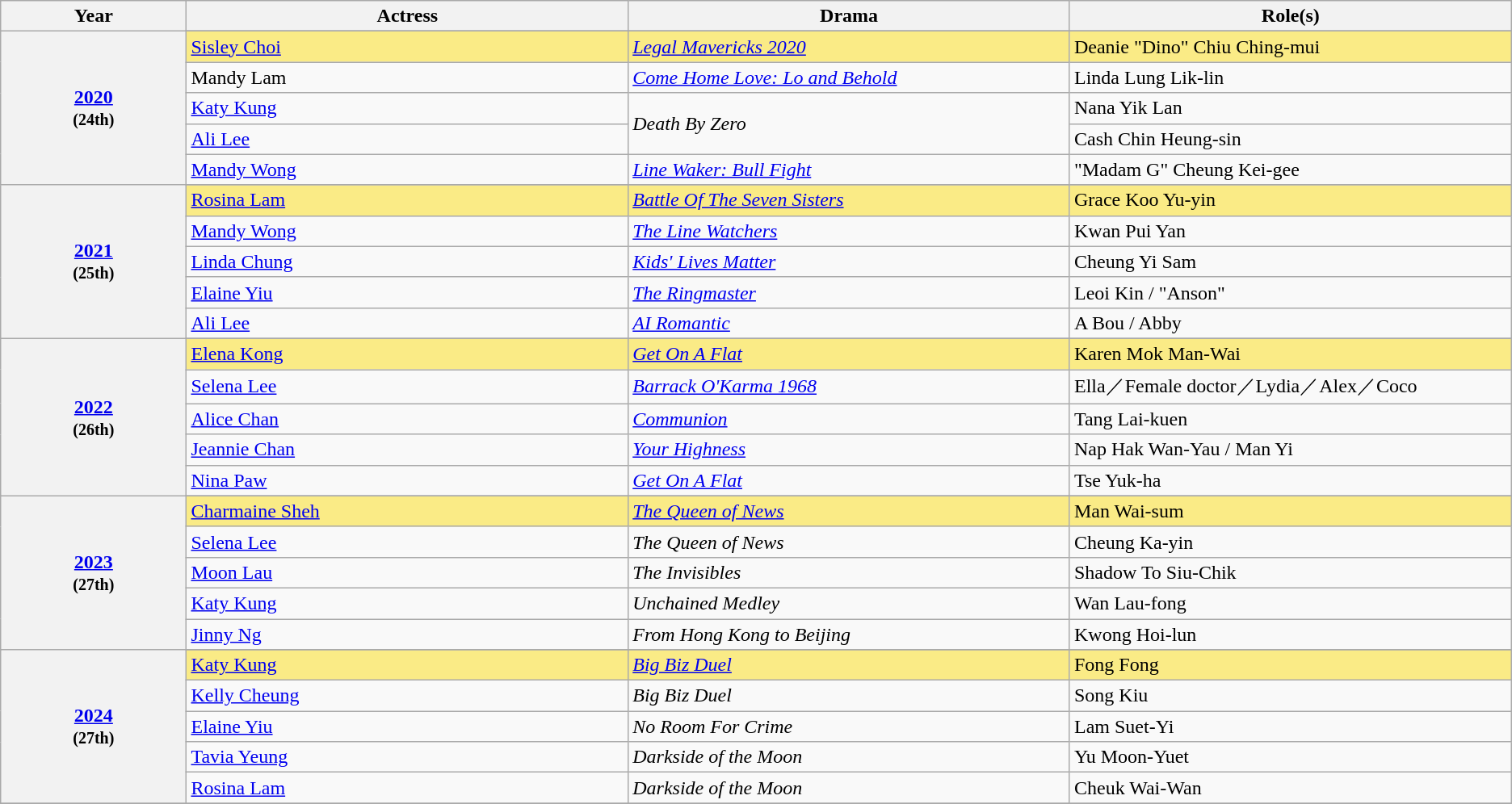<table class="wikitable">
<tr>
<th width="8%">Year</th>
<th width="19%">Actress</th>
<th width="19%">Drama</th>
<th width="19%">Role(s)</th>
</tr>
<tr>
<th scope="row" rowspan=6 style="text-align:center"><strong><a href='#'>2020</a></strong><br><small>(24th)</small></th>
</tr>
<tr style="background:#FAEB86">
<td><a href='#'>Sisley Choi</a> </td>
<td><em><a href='#'>Legal Mavericks 2020</a></em></td>
<td>Deanie "Dino" Chiu Ching-mui</td>
</tr>
<tr>
<td>Mandy Lam</td>
<td><em><a href='#'>Come Home Love: Lo and Behold</a></em></td>
<td>Linda Lung Lik-lin</td>
</tr>
<tr>
<td><a href='#'>Katy Kung</a></td>
<td rowspan=2><em>Death By Zero</em></td>
<td>Nana Yik Lan</td>
</tr>
<tr>
<td><a href='#'>Ali Lee</a></td>
<td>Cash Chin Heung-sin</td>
</tr>
<tr>
<td><a href='#'>Mandy Wong</a></td>
<td><em><a href='#'>Line Waker: Bull Fight</a></em></td>
<td>"Madam G" Cheung Kei-gee</td>
</tr>
<tr>
<th scope="row" rowspan=6 style="text-align:center"><strong><a href='#'>2021</a></strong><br><small>(25th)</small></th>
</tr>
<tr style="background:#FAEB86">
<td><a href='#'>Rosina Lam</a> </td>
<td><em><a href='#'>Battle Of The Seven Sisters</a></em></td>
<td>Grace Koo Yu-yin</td>
</tr>
<tr>
<td><a href='#'>Mandy Wong</a></td>
<td><em><a href='#'>The Line Watchers</a></em></td>
<td>Kwan Pui Yan</td>
</tr>
<tr>
<td><a href='#'>Linda Chung</a></td>
<td><em><a href='#'>Kids' Lives Matter</a></em></td>
<td>Cheung Yi Sam</td>
</tr>
<tr>
<td><a href='#'>Elaine Yiu</a></td>
<td><em><a href='#'>The Ringmaster</a></em></td>
<td>Leoi Kin / "Anson"</td>
</tr>
<tr>
<td><a href='#'>Ali Lee</a></td>
<td><em><a href='#'>AI Romantic</a></em></td>
<td>A Bou / Abby</td>
</tr>
<tr>
<th scope="row" rowspan=6 style="text-align:center"><strong><a href='#'>2022</a></strong><br><small>(26th)</small></th>
</tr>
<tr style="background:#FAEB86">
<td><a href='#'>Elena Kong</a> </td>
<td><em><a href='#'>Get On A Flat</a></em></td>
<td>Karen Mok Man-Wai</td>
</tr>
<tr>
<td><a href='#'>Selena Lee</a></td>
<td><em><a href='#'>Barrack O'Karma 1968</a></em></td>
<td>Ella／Female doctor／Lydia／Alex／Coco</td>
</tr>
<tr>
<td><a href='#'>Alice Chan</a></td>
<td><em><a href='#'>Communion</a></em></td>
<td>Tang Lai-kuen</td>
</tr>
<tr>
<td><a href='#'>Jeannie Chan</a></td>
<td><em><a href='#'>Your Highness</a></em></td>
<td>Nap Hak Wan-Yau / Man Yi</td>
</tr>
<tr>
<td><a href='#'>Nina Paw</a></td>
<td><em><a href='#'>Get On A Flat</a></em></td>
<td>Tse Yuk-ha</td>
</tr>
<tr>
<th scope="row" rowspan=6 style="text-align:center"><strong><a href='#'>2023</a></strong><br><small>(27th)</small></th>
</tr>
<tr style="background:#FAEB86">
<td><a href='#'>Charmaine Sheh</a> </td>
<td><em><a href='#'>The Queen of News</a></em></td>
<td>Man Wai-sum</td>
</tr>
<tr>
<td><a href='#'>Selena Lee</a></td>
<td><em>The Queen of News</em></td>
<td>Cheung Ka-yin</td>
</tr>
<tr>
<td><a href='#'>Moon Lau</a></td>
<td><em>The Invisibles</em></td>
<td>Shadow To Siu-Chik</td>
</tr>
<tr>
<td><a href='#'>Katy Kung</a></td>
<td><em>Unchained Medley</em></td>
<td>Wan Lau-fong</td>
</tr>
<tr>
<td><a href='#'>Jinny Ng</a></td>
<td><em>From Hong Kong to Beijing</em></td>
<td>Kwong Hoi-lun</td>
</tr>
<tr>
<th scope="row" rowspan=6 style="text-align:center"><strong><a href='#'>2024</a></strong><br><small>(27th)</small></th>
</tr>
<tr style="background:#FAEB86">
<td><a href='#'>Katy Kung</a> </td>
<td><em><a href='#'>Big Biz Duel</a></em></td>
<td>Fong Fong</td>
</tr>
<tr>
<td><a href='#'>Kelly Cheung</a></td>
<td><em>Big Biz Duel</em></td>
<td>Song Kiu</td>
</tr>
<tr>
<td><a href='#'>Elaine Yiu</a></td>
<td><em>No Room For Crime</em></td>
<td>Lam Suet-Yi</td>
</tr>
<tr>
<td><a href='#'>Tavia Yeung</a></td>
<td><em>Darkside of the Moon</em></td>
<td>Yu Moon-Yuet</td>
</tr>
<tr>
<td><a href='#'>Rosina Lam</a></td>
<td><em>Darkside of the Moon</em></td>
<td>Cheuk Wai-Wan</td>
</tr>
<tr>
</tr>
</table>
